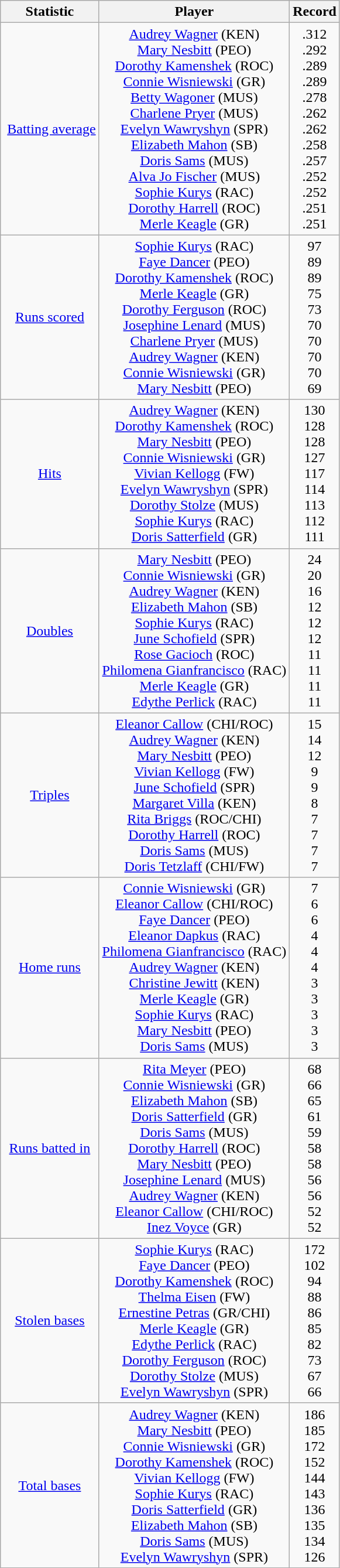<table class="wikitable">
<tr>
<th>Statistic</th>
<th>Player</th>
<th>Record</th>
</tr>
<tr align=center>
<td> <a href='#'>Batting average</a></td>
<td><a href='#'>Audrey Wagner</a> (KEN)<br><a href='#'>Mary Nesbitt</a> (PEO)<br>  <a href='#'>Dorothy Kamenshek</a> (ROC)  <br><a href='#'>Connie Wisniewski</a> (GR)<br><a href='#'>Betty Wagoner</a> (MUS)<br><a href='#'>Charlene Pryer</a> (MUS)<br><a href='#'>Evelyn Wawryshyn</a> (SPR)<br><a href='#'>Elizabeth Mahon</a> (SB)<br><a href='#'>Doris Sams</a> (MUS)<br><a href='#'>Alva Jo Fischer</a> (MUS)<br><a href='#'>Sophie Kurys</a> (RAC)<br><a href='#'>Dorothy Harrell</a> (ROC)<br><a href='#'>Merle Keagle</a> (GR)</td>
<td>.312 <br> .292 <br> .289 <br> .289 <br> .278 <br> .262 <br> .262 <br> .258 <br> .257 <br> .252 <br> .252 <br> .251 <br> .251</td>
</tr>
<tr align=center>
<td><a href='#'>Runs scored</a></td>
<td><a href='#'>Sophie Kurys</a> (RAC)<br><a href='#'>Faye Dancer</a> (PEO)<br><a href='#'>Dorothy Kamenshek</a> (ROC)<br><a href='#'>Merle Keagle</a> (GR)<br><a href='#'>Dorothy Ferguson</a> (ROC)<br><a href='#'>Josephine Lenard</a> (MUS)<br><a href='#'>Charlene Pryer</a> (MUS)<br><a href='#'>Audrey Wagner</a> (KEN)<br><a href='#'>Connie Wisniewski</a> (GR)<br><a href='#'>Mary Nesbitt</a> (PEO)</td>
<td>97 <br> 89 <br> 89 <br> 75 <br> 73 <br> 70 <br> 70 <br> 70 <br> 70 <br> 69</td>
</tr>
<tr align=center>
<td><a href='#'>Hits</a></td>
<td><a href='#'>Audrey Wagner</a> (KEN)<br><a href='#'>Dorothy Kamenshek</a> (ROC)<br><a href='#'>Mary Nesbitt</a> (PEO)<br><a href='#'>Connie Wisniewski</a> (GR)<br><a href='#'>Vivian Kellogg</a> (FW)<br><a href='#'>Evelyn Wawryshyn</a> (SPR)<br><a href='#'>Dorothy Stolze</a> (MUS)<br><a href='#'>Sophie Kurys</a> (RAC)<br><a href='#'>Doris Satterfield</a> (GR)</td>
<td>130 <br> 128  <br> 128 <br> 127 <br> 117 <br> 114 <br> 113 <br> 112 <br> 111</td>
</tr>
<tr align=center>
<td><a href='#'>Doubles</a></td>
<td><a href='#'>Mary Nesbitt</a> (PEO)<br><a href='#'>Connie Wisniewski</a> (GR)<br><a href='#'>Audrey Wagner</a> (KEN)<br><a href='#'>Elizabeth Mahon</a> (SB)<br><a href='#'>Sophie Kurys</a> (RAC)<br><a href='#'>June Schofield</a> (SPR)<br><a href='#'>Rose Gacioch</a> (ROC)<br>  <a href='#'>Philomena Gianfrancisco</a> (RAC)  <br><a href='#'>Merle Keagle</a> (GR)<br><a href='#'>Edythe Perlick</a> (RAC)</td>
<td>24 <br> 20 <br> 16 <br> 12 <br> 12 <br> 12 <br> 11 <br> 11 <br> 11 <br> 11</td>
</tr>
<tr align=center>
<td><a href='#'>Triples</a></td>
<td><a href='#'>Eleanor Callow</a> (CHI/ROC)<br><a href='#'>Audrey Wagner</a> (KEN)<br><a href='#'>Mary Nesbitt</a> (PEO)<br><a href='#'>Vivian Kellogg</a> (FW)<br><a href='#'>June Schofield</a> (SPR)<br><a href='#'>Margaret Villa</a> (KEN)<br><a href='#'>Rita Briggs</a> (ROC/CHI)<br><a href='#'>Dorothy Harrell</a> (ROC)<br><a href='#'>Doris Sams</a> (MUS)<br><a href='#'>Doris Tetzlaff</a> (CHI/FW)</td>
<td>15 <br> 14 <br> 12 <br> 9 <br> 9 <br> 8 <br> 7 <br> 7 <br> 7 <br> 7</td>
</tr>
<tr align=center>
<td><a href='#'>Home runs</a></td>
<td><a href='#'>Connie Wisniewski</a> (GR)<br><a href='#'>Eleanor Callow</a> (CHI/ROC)<br><a href='#'>Faye Dancer</a> (PEO)<br><a href='#'>Eleanor Dapkus</a> (RAC)<br><a href='#'>Philomena Gianfrancisco</a> (RAC)<br><a href='#'>Audrey Wagner</a> (KEN)<br><a href='#'>Christine Jewitt</a> (KEN)<br><a href='#'>Merle Keagle</a> (GR)<br><a href='#'>Sophie Kurys</a> (RAC)<br><a href='#'>Mary Nesbitt</a> (PEO)<br><a href='#'>Doris Sams</a> (MUS)<br></td>
<td>7 <br> 6 <br> 6 <br> 4 <br> 4 <br> 4 <br> 3 <br> 3 <br> 3 <br> 3 <br> 3</td>
</tr>
<tr align=center>
<td><a href='#'>Runs batted in</a></td>
<td><a href='#'>Rita Meyer</a> (PEO)<br><a href='#'>Connie Wisniewski</a> (GR)<br><a href='#'>Elizabeth Mahon</a> (SB)<br><a href='#'>Doris Satterfield</a> (GR)<br><a href='#'>Doris Sams</a> (MUS)<br><a href='#'>Dorothy Harrell</a> (ROC)<br><a href='#'>Mary Nesbitt</a> (PEO)<br><a href='#'>Josephine Lenard</a> (MUS)<br><a href='#'>Audrey Wagner</a> (KEN)<br><a href='#'>Eleanor Callow</a> (CHI/ROC)<br><a href='#'>Inez Voyce</a> (GR)</td>
<td>68 <br> 66 <br> 65 <br> 61 <br> 59 <br> 58 <br> 58 <br> 56 <br> 56 <br> 52 <br> 52</td>
</tr>
<tr align=center>
<td><a href='#'>Stolen bases</a></td>
<td><a href='#'>Sophie Kurys</a> (RAC)<br><a href='#'>Faye Dancer</a> (PEO)<br><a href='#'>Dorothy Kamenshek</a> (ROC)<br><a href='#'>Thelma Eisen</a> (FW)<br><a href='#'>Ernestine Petras</a> (GR/CHI)<br><a href='#'>Merle Keagle</a> (GR)<br><a href='#'>Edythe Perlick</a> (RAC)<br><a href='#'>Dorothy Ferguson</a> (ROC)<br><a href='#'>Dorothy Stolze</a> (MUS)<br><a href='#'>Evelyn Wawryshyn</a> (SPR)</td>
<td>172 <br> 102 <br> 94 <br> 88 <br> 86 <br> 85 <br> 82 <br> 73 <br> 67 <br> 66</td>
</tr>
<tr align=center>
<td><a href='#'>Total bases</a></td>
<td><a href='#'>Audrey Wagner</a> (KEN)<br><a href='#'>Mary Nesbitt</a> (PEO)<br><a href='#'>Connie Wisniewski</a> (GR)<br><a href='#'>Dorothy Kamenshek</a> (ROC)<br><a href='#'>Vivian Kellogg</a> (FW)<br><a href='#'>Sophie Kurys</a> (RAC)<br><a href='#'>Doris Satterfield</a> (GR)<br><a href='#'>Elizabeth Mahon</a> (SB)<br><a href='#'>Doris Sams</a> (MUS)<br><a href='#'>Evelyn Wawryshyn</a> (SPR)</td>
<td>186 <br> 185 <br> 172 <br> 152 <br> 144 <br> 143 <br> 136 <br> 135 <br> 134 <br> 126</td>
</tr>
</table>
